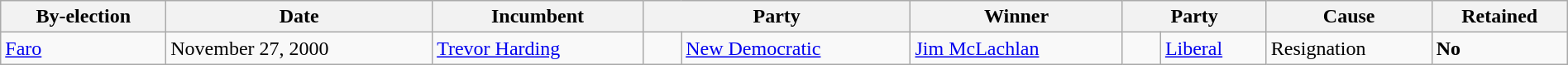<table class=wikitable style="width:100%">
<tr>
<th>By-election</th>
<th>Date</th>
<th>Incumbent</th>
<th colspan=2>Party</th>
<th>Winner</th>
<th colspan=2>Party</th>
<th>Cause</th>
<th>Retained</th>
</tr>
<tr>
<td><a href='#'>Faro</a></td>
<td>November 27, 2000</td>
<td><a href='#'>Trevor Harding</a></td>
<td>   </td>
<td><a href='#'>New Democratic</a></td>
<td><a href='#'>Jim McLachlan</a></td>
<td>   </td>
<td><a href='#'>Liberal</a></td>
<td>Resignation</td>
<td><strong>No</strong></td>
</tr>
</table>
